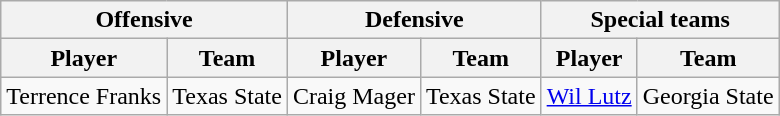<table class="wikitable">
<tr>
<th colspan="2">Offensive</th>
<th colspan="2">Defensive</th>
<th colspan="2">Special teams</th>
</tr>
<tr>
<th>Player</th>
<th>Team</th>
<th>Player</th>
<th>Team</th>
<th>Player</th>
<th>Team</th>
</tr>
<tr>
<td>Terrence Franks</td>
<td>Texas State</td>
<td>Craig Mager</td>
<td>Texas State</td>
<td><a href='#'>Wil Lutz</a></td>
<td>Georgia State</td>
</tr>
</table>
